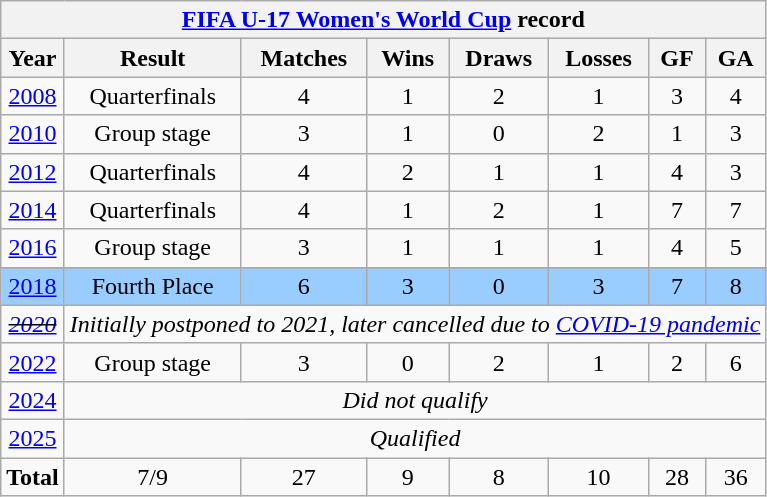<table class="wikitable" style="text-align: center;">
<tr>
<th colspan=10><a href='#'>FIFA U-17 Women's World Cup</a> record</th>
</tr>
<tr>
<th>Year</th>
<th>Result</th>
<th>Matches</th>
<th>Wins</th>
<th>Draws</th>
<th>Losses</th>
<th>GF</th>
<th>GA</th>
</tr>
<tr>
<td> <a href='#'>2008</a></td>
<td>Quarterfinals</td>
<td>4</td>
<td>1</td>
<td>2</td>
<td>1</td>
<td>3</td>
<td>4</td>
</tr>
<tr>
<td> <a href='#'>2010</a></td>
<td>Group stage</td>
<td>3</td>
<td>1</td>
<td>0</td>
<td>2</td>
<td>1</td>
<td>3</td>
</tr>
<tr>
<td> <a href='#'>2012</a></td>
<td>Quarterfinals</td>
<td>4</td>
<td>2</td>
<td>1</td>
<td>1</td>
<td>4</td>
<td>3</td>
</tr>
<tr>
<td> <a href='#'>2014</a></td>
<td>Quarterfinals</td>
<td>4</td>
<td>1</td>
<td>2</td>
<td>1</td>
<td>7</td>
<td>7</td>
</tr>
<tr>
<td> <a href='#'>2016</a></td>
<td>Group stage</td>
<td>3</td>
<td>1</td>
<td>1</td>
<td>1</td>
<td>4</td>
<td>5</td>
</tr>
<tr>
</tr>
<tr style="background:#9ACDFF">
<td> <a href='#'>2018</a></td>
<td>Fourth Place</td>
<td>6</td>
<td>3</td>
<td>0</td>
<td>3</td>
<td>7</td>
<td>8</td>
</tr>
<tr>
<td> <s><em><a href='#'>2020</a></em></s></td>
<td colspan=8><em>Initially postponed to 2021, later cancelled due to <a href='#'>COVID-19 pandemic</a></em></td>
</tr>
<tr>
<td> <a href='#'>2022</a></td>
<td>Group stage</td>
<td>3</td>
<td>0</td>
<td>2</td>
<td>1</td>
<td>2</td>
<td>6</td>
</tr>
<tr>
<td> <a href='#'>2024</a></td>
<td colspan=7><em>Did not qualify</em></td>
</tr>
<tr>
<td> <a href='#'>2025</a></td>
<td colspan=7><em>Qualified</em></td>
</tr>
<tr>
<td><strong>Total</strong></td>
<td>7/9</td>
<td>27</td>
<td>9</td>
<td>8</td>
<td>10</td>
<td>28</td>
<td>36</td>
</tr>
</table>
